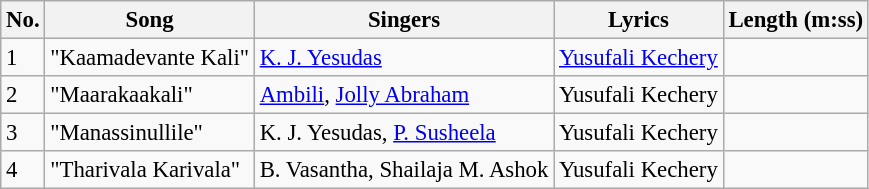<table class="wikitable" style="font-size:95%;">
<tr>
<th>No.</th>
<th>Song</th>
<th>Singers</th>
<th>Lyrics</th>
<th>Length (m:ss)</th>
</tr>
<tr>
<td>1</td>
<td>"Kaamadevante Kali"</td>
<td><a href='#'>K. J. Yesudas</a></td>
<td><a href='#'>Yusufali Kechery</a></td>
<td></td>
</tr>
<tr>
<td>2</td>
<td>"Maarakaakali"</td>
<td><a href='#'>Ambili</a>, <a href='#'>Jolly Abraham</a></td>
<td>Yusufali Kechery</td>
<td></td>
</tr>
<tr>
<td>3</td>
<td>"Manassinullile"</td>
<td>K. J. Yesudas, <a href='#'>P. Susheela</a></td>
<td>Yusufali Kechery</td>
<td></td>
</tr>
<tr>
<td>4</td>
<td>"Tharivala Karivala"</td>
<td>B. Vasantha, Shailaja M. Ashok</td>
<td>Yusufali Kechery</td>
<td></td>
</tr>
</table>
